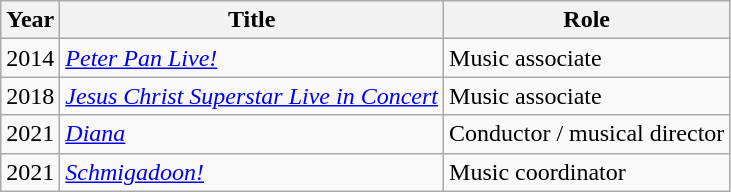<table class="wikitable" style="width:100;">
<tr>
<th>Year</th>
<th>Title</th>
<th>Role</th>
</tr>
<tr>
<td>2014</td>
<td><em><a href='#'>Peter Pan Live!</a></em></td>
<td>Music associate</td>
</tr>
<tr>
<td>2018</td>
<td><em><a href='#'>Jesus Christ Superstar Live in Concert</a></em></td>
<td>Music associate</td>
</tr>
<tr>
<td>2021</td>
<td><em><a href='#'>Diana</a></em></td>
<td>Conductor / musical director</td>
</tr>
<tr>
<td>2021</td>
<td><em><a href='#'>Schmigadoon!</a></em></td>
<td>Music coordinator</td>
</tr>
</table>
